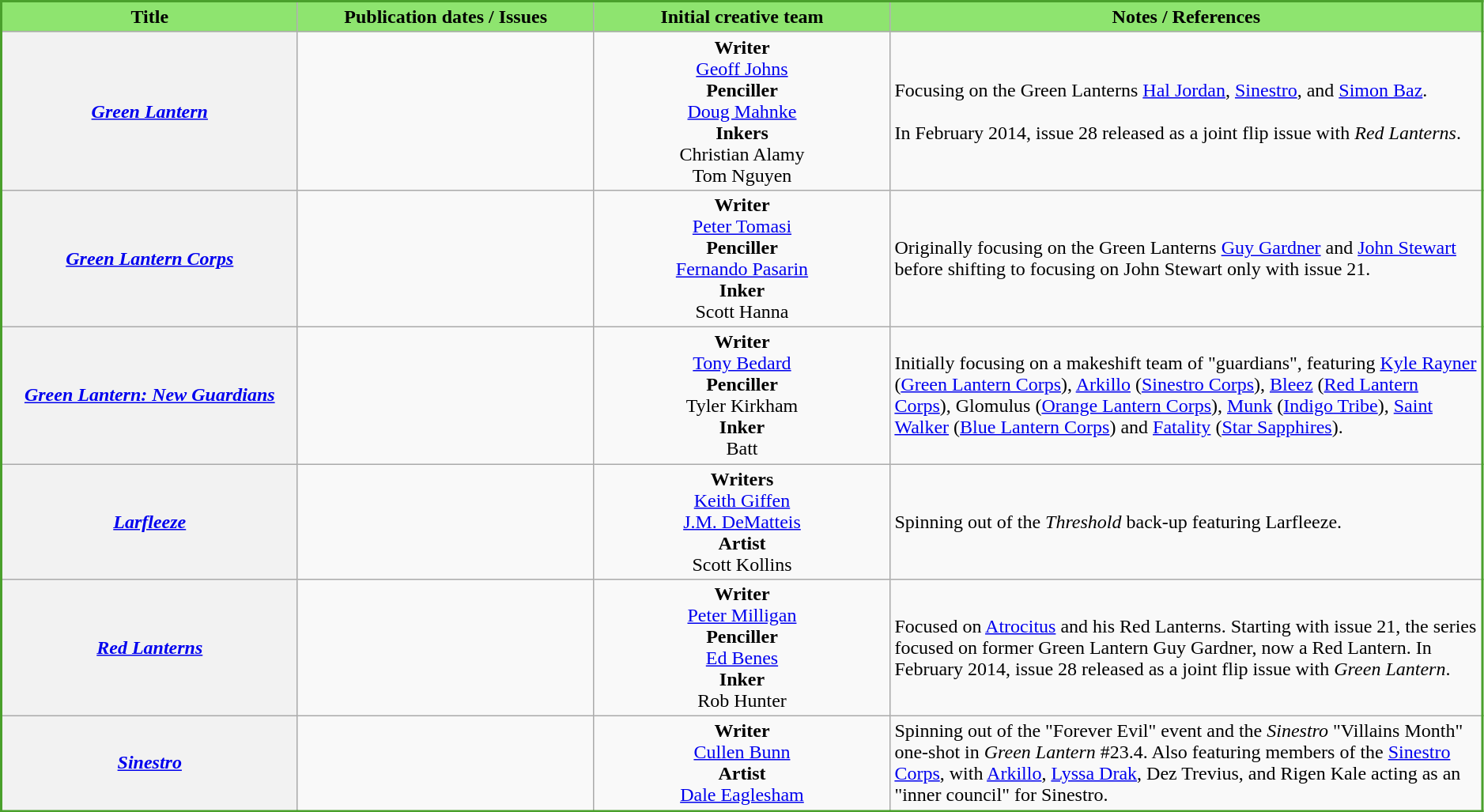<table class="wikitable sortable" style="text-align:center;border:2px solid #4AA02C; font-weight:normal;" width=99%>
<tr>
<th scope="col" width="15%" align="center" style="background-color:#8EE46F;">Title</th>
<th scope="col" width="15%" align="center" style="background-color:#8EE46F;">Publication dates / Issues</th>
<th scope="col" width="15%" align="center" style="background-color:#8EE46F;" class=unsortable>Initial creative team</th>
<th scope="col" width="30%" align="center" style="background-color:#8EE46F;" class=unsortable>Notes / References</th>
</tr>
<tr>
<th scope="row"><em><a href='#'>Green Lantern</a></em></th>
<td></td>
<td><strong>Writer</strong><br><a href='#'>Geoff Johns</a><br><strong>Penciller</strong><br><a href='#'>Doug Mahnke</a><br><strong>Inkers</strong><br>Christian Alamy<br>Tom Nguyen</td>
<td align="left">Focusing on the Green Lanterns <a href='#'>Hal Jordan</a>, <a href='#'>Sinestro</a>, and <a href='#'>Simon Baz</a>.<br><br>In February 2014, issue 28 released as a joint flip issue with <em>Red Lanterns</em>.</td>
</tr>
<tr>
<th scope="row"><em><a href='#'>Green Lantern Corps</a></em></th>
<td></td>
<td><strong>Writer</strong><br><a href='#'>Peter Tomasi</a><br><strong>Penciller</strong><br><a href='#'>Fernando Pasarin</a><br><strong>Inker</strong><br>Scott Hanna</td>
<td align="left">Originally focusing on the Green Lanterns <a href='#'>Guy Gardner</a> and <a href='#'>John Stewart</a> before shifting to focusing on John Stewart only with issue 21.</td>
</tr>
<tr>
<th scope="row"><em><a href='#'>Green Lantern: New Guardians</a></em></th>
<td></td>
<td><strong>Writer</strong><br><a href='#'>Tony Bedard</a><br><strong>Penciller</strong><br>Tyler Kirkham<br><strong>Inker</strong><br>Batt</td>
<td align="left">Initially focusing on a makeshift team of "guardians", featuring <a href='#'>Kyle Rayner</a> (<a href='#'>Green Lantern Corps</a>), <a href='#'>Arkillo</a> (<a href='#'>Sinestro Corps</a>), <a href='#'>Bleez</a> (<a href='#'>Red Lantern Corps</a>), Glomulus (<a href='#'>Orange Lantern Corps</a>), <a href='#'>Munk</a> (<a href='#'>Indigo Tribe</a>), <a href='#'>Saint Walker</a> (<a href='#'>Blue Lantern Corps</a>) and <a href='#'>Fatality</a> (<a href='#'>Star Sapphires</a>).</td>
</tr>
<tr>
<th scope="row"><em><a href='#'>Larfleeze</a></em></th>
<td></td>
<td><strong>Writers</strong><br><a href='#'>Keith Giffen</a><br><a href='#'>J.M. DeMatteis</a><br><strong>Artist</strong><br>Scott Kollins</td>
<td align="left">Spinning out of the <em>Threshold</em> back-up featuring Larfleeze.</td>
</tr>
<tr>
<th scope="row"><em><a href='#'>Red Lanterns</a></em></th>
<td></td>
<td><strong>Writer</strong><br><a href='#'>Peter Milligan</a><br><strong>Penciller</strong><br><a href='#'>Ed Benes</a><br><strong>Inker</strong><br>Rob Hunter</td>
<td align="left">Focused on <a href='#'>Atrocitus</a> and his Red Lanterns. Starting with issue 21, the series focused on former Green Lantern Guy Gardner, now a Red Lantern. In February 2014, issue 28 released as a joint flip issue with <em>Green Lantern</em>.</td>
</tr>
<tr>
<th scope="row"><em><a href='#'>Sinestro</a></em></th>
<td></td>
<td><strong>Writer</strong><br><a href='#'>Cullen Bunn</a><br><strong>Artist</strong><br><a href='#'>Dale Eaglesham</a></td>
<td align="left">Spinning out of the "Forever Evil" event and the <em>Sinestro</em> "Villains Month" one-shot in <em>Green Lantern</em> #23.4. Also featuring members of the <a href='#'>Sinestro Corps</a>, with <a href='#'>Arkillo</a>, <a href='#'>Lyssa Drak</a>, Dez Trevius, and Rigen Kale acting as an "inner council" for Sinestro.</td>
</tr>
</table>
